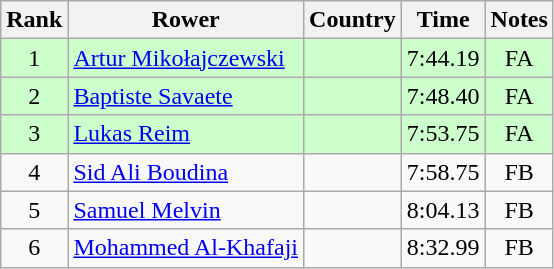<table class="wikitable" style="text-align:center">
<tr>
<th>Rank</th>
<th>Rower</th>
<th>Country</th>
<th>Time</th>
<th>Notes</th>
</tr>
<tr bgcolor=ccffcc>
<td>1</td>
<td align="left"><a href='#'>Artur Mikołajczewski</a></td>
<td align="left"></td>
<td>7:44.19</td>
<td>FA</td>
</tr>
<tr bgcolor=ccffcc>
<td>2</td>
<td align="left"><a href='#'>Baptiste Savaete</a></td>
<td align="left"></td>
<td>7:48.40</td>
<td>FA</td>
</tr>
<tr bgcolor=ccffcc>
<td>3</td>
<td align="left"><a href='#'>Lukas Reim</a></td>
<td align="left"></td>
<td>7:53.75</td>
<td>FA</td>
</tr>
<tr>
<td>4</td>
<td align="left"><a href='#'>Sid Ali Boudina</a></td>
<td align="left"></td>
<td>7:58.75</td>
<td>FB</td>
</tr>
<tr>
<td>5</td>
<td align="left"><a href='#'>Samuel Melvin</a></td>
<td align="left"></td>
<td>8:04.13</td>
<td>FB</td>
</tr>
<tr>
<td>6</td>
<td align="left"><a href='#'>Mohammed Al-Khafaji</a></td>
<td align="left"></td>
<td>8:32.99</td>
<td>FB</td>
</tr>
</table>
